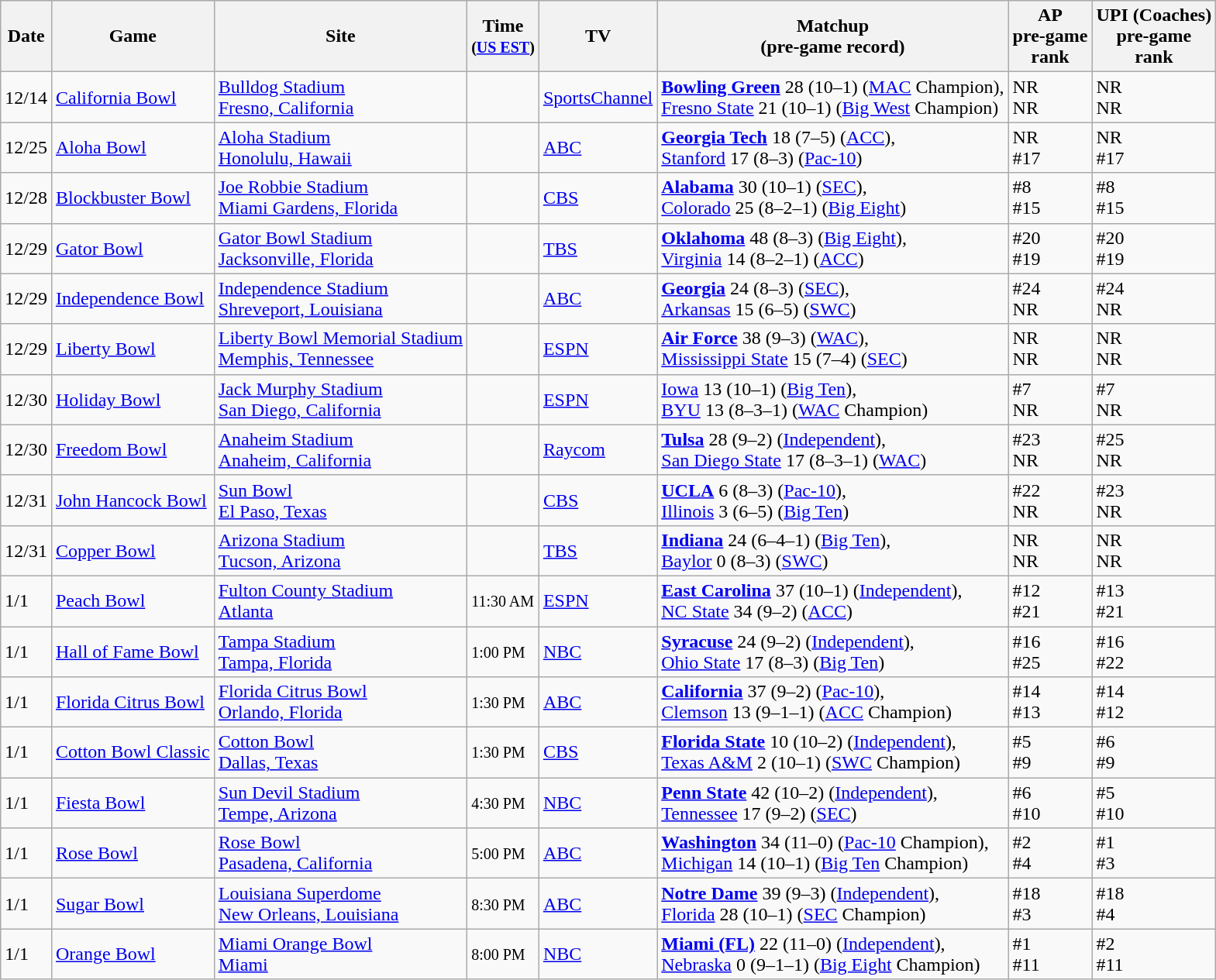<table class="wikitable">
<tr>
<th>Date</th>
<th>Game</th>
<th>Site</th>
<th>Time<br><small>(<a href='#'>US EST</a>)</small></th>
<th>TV</th>
<th>Matchup<br>(pre-game record)</th>
<th>AP<br>pre-game<br>rank</th>
<th>UPI (Coaches)<br>pre-game<br>rank</th>
</tr>
<tr>
<td>12/14</td>
<td><a href='#'>California Bowl</a></td>
<td><a href='#'>Bulldog Stadium</a> <br> <a href='#'>Fresno, California</a></td>
<td> </td>
<td><a href='#'>SportsChannel</a></td>
<td><strong><a href='#'>Bowling Green</a></strong> 28 (10–1) (<a href='#'>MAC</a> Champion),<br><a href='#'>Fresno State</a> 21 (10–1) (<a href='#'>Big West</a> Champion)</td>
<td>NR<br>NR</td>
<td>NR<br>NR</td>
</tr>
<tr>
<td>12/25</td>
<td><a href='#'>Aloha Bowl</a></td>
<td><a href='#'>Aloha Stadium</a> <br> <a href='#'>Honolulu, Hawaii</a></td>
<td> </td>
<td><a href='#'>ABC</a></td>
<td><strong><a href='#'>Georgia Tech</a></strong> 18 (7–5) (<a href='#'>ACC</a>),<br><a href='#'>Stanford</a> 17 (8–3) (<a href='#'>Pac-10</a>)</td>
<td>NR<br>#17</td>
<td>NR<br>#17</td>
</tr>
<tr>
<td>12/28</td>
<td><a href='#'>Blockbuster Bowl</a></td>
<td><a href='#'>Joe Robbie Stadium</a> <br> <a href='#'>Miami Gardens, Florida</a></td>
<td> </td>
<td><a href='#'>CBS</a></td>
<td><strong><a href='#'>Alabama</a></strong> 30 (10–1) (<a href='#'>SEC</a>),<br><a href='#'>Colorado</a> 25 (8–2–1) (<a href='#'>Big Eight</a>)</td>
<td>#8<br>#15</td>
<td>#8<br>#15</td>
</tr>
<tr>
<td>12/29</td>
<td><a href='#'>Gator Bowl</a></td>
<td><a href='#'>Gator Bowl Stadium</a> <br> <a href='#'>Jacksonville, Florida</a></td>
<td> </td>
<td><a href='#'>TBS</a></td>
<td><strong><a href='#'>Oklahoma</a></strong> 48 (8–3) (<a href='#'>Big Eight</a>),<br><a href='#'>Virginia</a> 14 (8–2–1) (<a href='#'>ACC</a>)</td>
<td>#20<br>#19</td>
<td>#20<br>#19</td>
</tr>
<tr>
<td>12/29</td>
<td><a href='#'>Independence Bowl</a></td>
<td><a href='#'>Independence Stadium</a> <br> <a href='#'>Shreveport, Louisiana</a></td>
<td> </td>
<td><a href='#'>ABC</a></td>
<td><strong><a href='#'>Georgia</a></strong> 24 (8–3) (<a href='#'>SEC</a>),<br><a href='#'>Arkansas</a> 15 (6–5) (<a href='#'>SWC</a>)</td>
<td>#24<br>NR</td>
<td>#24<br>NR</td>
</tr>
<tr>
<td>12/29</td>
<td><a href='#'>Liberty Bowl</a></td>
<td><a href='#'>Liberty Bowl Memorial Stadium</a> <br> <a href='#'>Memphis, Tennessee</a></td>
<td> </td>
<td><a href='#'>ESPN</a></td>
<td><strong><a href='#'>Air Force</a></strong> 38 (9–3) (<a href='#'>WAC</a>),<br><a href='#'>Mississippi State</a> 15 (7–4) (<a href='#'>SEC</a>)</td>
<td>NR<br>NR</td>
<td>NR<br>NR</td>
</tr>
<tr>
<td>12/30</td>
<td><a href='#'>Holiday Bowl</a></td>
<td><a href='#'>Jack Murphy Stadium</a> <br> <a href='#'>San Diego, California</a></td>
<td> </td>
<td><a href='#'>ESPN</a></td>
<td><a href='#'>Iowa</a> 13 (10–1) (<a href='#'>Big Ten</a>),<br><a href='#'>BYU</a> 13 (8–3–1) (<a href='#'>WAC</a> Champion)</td>
<td>#7<br>NR</td>
<td>#7<br>NR</td>
</tr>
<tr>
<td>12/30</td>
<td><a href='#'>Freedom Bowl</a></td>
<td><a href='#'>Anaheim Stadium</a> <br> <a href='#'>Anaheim, California</a></td>
<td> </td>
<td><a href='#'>Raycom</a></td>
<td><strong><a href='#'>Tulsa</a></strong> 28 (9–2) (<a href='#'>Independent</a>),<br><a href='#'>San Diego State</a> 17 (8–3–1) (<a href='#'>WAC</a>)</td>
<td>#23<br>NR</td>
<td>#25<br>NR</td>
</tr>
<tr>
<td>12/31</td>
<td><a href='#'>John Hancock Bowl</a></td>
<td><a href='#'>Sun Bowl</a> <br> <a href='#'>El Paso, Texas</a></td>
<td> </td>
<td><a href='#'>CBS</a></td>
<td><strong><a href='#'>UCLA</a></strong> 6 (8–3) (<a href='#'>Pac-10</a>),<br><a href='#'>Illinois</a> 3 (6–5) (<a href='#'>Big Ten</a>)</td>
<td>#22<br>NR</td>
<td>#23<br>NR</td>
</tr>
<tr>
<td>12/31</td>
<td><a href='#'>Copper Bowl</a></td>
<td><a href='#'>Arizona Stadium</a> <br> <a href='#'>Tucson, Arizona</a></td>
<td> </td>
<td><a href='#'>TBS</a></td>
<td><strong><a href='#'>Indiana</a></strong> 24 (6–4–1) (<a href='#'>Big Ten</a>),<br><a href='#'>Baylor</a> 0 (8–3) (<a href='#'>SWC</a>)</td>
<td>NR<br>NR</td>
<td>NR<br>NR</td>
</tr>
<tr>
<td>1/1</td>
<td><a href='#'>Peach Bowl</a></td>
<td><a href='#'>Fulton County Stadium</a> <br> <a href='#'>Atlanta</a></td>
<td><small>11:30 AM</small></td>
<td><a href='#'>ESPN</a></td>
<td><strong><a href='#'>East Carolina</a></strong> 37 (10–1) (<a href='#'>Independent</a>),<br><a href='#'>NC State</a> 34 (9–2) (<a href='#'>ACC</a>)</td>
<td>#12<br>#21</td>
<td>#13<br>#21</td>
</tr>
<tr>
<td>1/1</td>
<td><a href='#'>Hall of Fame Bowl</a></td>
<td><a href='#'>Tampa Stadium</a> <br> <a href='#'>Tampa, Florida</a></td>
<td><small>1:00 PM</small></td>
<td><a href='#'>NBC</a></td>
<td><strong><a href='#'>Syracuse</a></strong> 24 (9–2) (<a href='#'>Independent</a>),<br><a href='#'>Ohio State</a> 17 (8–3) (<a href='#'>Big Ten</a>)</td>
<td>#16<br>#25</td>
<td>#16<br>#22</td>
</tr>
<tr>
<td>1/1</td>
<td><a href='#'>Florida Citrus Bowl</a></td>
<td><a href='#'>Florida Citrus Bowl</a> <br> <a href='#'>Orlando, Florida</a></td>
<td><small>1:30 PM</small></td>
<td><a href='#'>ABC</a></td>
<td><strong><a href='#'>California</a></strong> 37 (9–2) (<a href='#'>Pac-10</a>),<br><a href='#'>Clemson</a> 13 (9–1–1) (<a href='#'>ACC</a> Champion)</td>
<td>#14<br>#13</td>
<td>#14<br>#12</td>
</tr>
<tr>
<td>1/1</td>
<td><a href='#'>Cotton Bowl Classic</a></td>
<td><a href='#'>Cotton Bowl</a> <br> <a href='#'>Dallas, Texas</a></td>
<td><small>1:30 PM</small></td>
<td><a href='#'>CBS</a></td>
<td><strong><a href='#'>Florida State</a></strong> 10 (10–2) (<a href='#'>Independent</a>),<br><a href='#'>Texas A&M</a> 2 (10–1) (<a href='#'>SWC</a> Champion)</td>
<td>#5<br>#9</td>
<td>#6<br>#9</td>
</tr>
<tr>
<td>1/1</td>
<td><a href='#'>Fiesta Bowl</a></td>
<td><a href='#'>Sun Devil Stadium</a> <br> <a href='#'>Tempe, Arizona</a></td>
<td><small>4:30 PM</small></td>
<td><a href='#'>NBC</a></td>
<td><strong><a href='#'>Penn State</a></strong> 42 (10–2) (<a href='#'>Independent</a>),<br><a href='#'>Tennessee</a> 17 (9–2) (<a href='#'>SEC</a>)</td>
<td>#6<br>#10</td>
<td>#5<br>#10</td>
</tr>
<tr>
<td>1/1</td>
<td><a href='#'>Rose Bowl</a></td>
<td><a href='#'>Rose Bowl</a> <br> <a href='#'>Pasadena, California</a></td>
<td><small>5:00 PM</small></td>
<td><a href='#'>ABC</a></td>
<td><strong><a href='#'>Washington</a></strong> 34 (11–0) (<a href='#'>Pac-10</a> Champion),<br><a href='#'>Michigan</a> 14 (10–1) (<a href='#'>Big Ten</a> Champion)</td>
<td>#2<br>#4</td>
<td>#1<br>#3</td>
</tr>
<tr>
<td>1/1</td>
<td><a href='#'>Sugar Bowl</a></td>
<td><a href='#'>Louisiana Superdome</a> <br> <a href='#'>New Orleans, Louisiana</a></td>
<td><small>8:30 PM</small></td>
<td><a href='#'>ABC</a></td>
<td><strong><a href='#'>Notre Dame</a></strong> 39 (9–3) (<a href='#'>Independent</a>),<br><a href='#'>Florida</a> 28 (10–1) (<a href='#'>SEC</a> Champion)</td>
<td>#18<br>#3</td>
<td>#18<br>#4</td>
</tr>
<tr>
<td>1/1</td>
<td><a href='#'>Orange Bowl</a></td>
<td><a href='#'>Miami Orange Bowl</a> <br> <a href='#'>Miami</a></td>
<td><small>8:00 PM</small></td>
<td><a href='#'>NBC</a></td>
<td><strong><a href='#'>Miami (FL)</a></strong> 22 (11–0) (<a href='#'>Independent</a>),<br><a href='#'>Nebraska</a> 0 (9–1–1) (<a href='#'>Big Eight</a> Champion)</td>
<td>#1<br>#11</td>
<td>#2<br>#11</td>
</tr>
</table>
